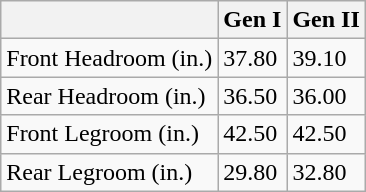<table class="wikitable" style="right: 4em; :">
<tr>
<th></th>
<th>Gen I</th>
<th>Gen II</th>
</tr>
<tr>
<td>Front Headroom (in.)</td>
<td>37.80</td>
<td>39.10</td>
</tr>
<tr>
<td>Rear Headroom (in.)</td>
<td>36.50</td>
<td>36.00</td>
</tr>
<tr>
<td>Front Legroom (in.)</td>
<td>42.50</td>
<td>42.50</td>
</tr>
<tr>
<td>Rear Legroom (in.)</td>
<td>29.80</td>
<td>32.80</td>
</tr>
</table>
